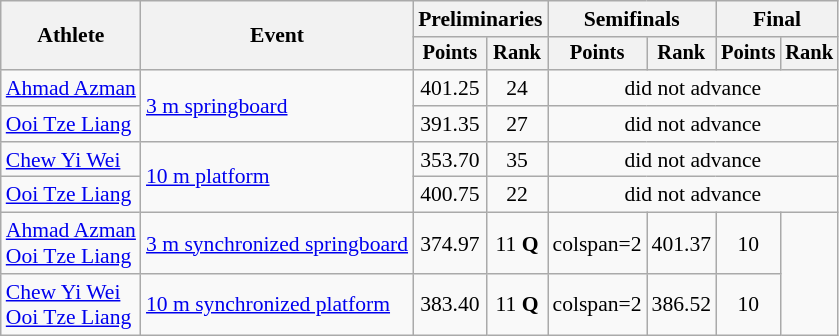<table class=wikitable style="font-size:90%;">
<tr>
<th rowspan="2">Athlete</th>
<th rowspan="2">Event</th>
<th colspan="2">Preliminaries</th>
<th colspan="2">Semifinals</th>
<th colspan="2">Final</th>
</tr>
<tr style="font-size:95%">
<th>Points</th>
<th>Rank</th>
<th>Points</th>
<th>Rank</th>
<th>Points</th>
<th>Rank</th>
</tr>
<tr align=center>
<td align=left><a href='#'>Ahmad Azman</a></td>
<td align=left rowspan=2><a href='#'>3 m springboard</a></td>
<td>401.25</td>
<td>24</td>
<td colspan=4>did not advance</td>
</tr>
<tr align=center>
<td align=left><a href='#'>Ooi Tze Liang</a></td>
<td>391.35</td>
<td>27</td>
<td colspan=4>did not advance</td>
</tr>
<tr align=center>
<td align=left><a href='#'>Chew Yi Wei</a></td>
<td align=left rowspan=2><a href='#'>10 m platform</a></td>
<td>353.70</td>
<td>35</td>
<td colspan=4>did not advance</td>
</tr>
<tr align=center>
<td align=left><a href='#'>Ooi Tze Liang</a></td>
<td>400.75</td>
<td>22</td>
<td colspan=4>did not advance</td>
</tr>
<tr align=center>
<td align=left><a href='#'>Ahmad Azman</a><br><a href='#'>Ooi Tze Liang</a></td>
<td align=left><a href='#'>3 m synchronized springboard</a></td>
<td>374.97</td>
<td>11 <strong>Q</strong></td>
<td>colspan=2 </td>
<td>401.37</td>
<td>10</td>
</tr>
<tr align=center>
<td align=left><a href='#'>Chew Yi Wei</a><br><a href='#'>Ooi Tze Liang</a></td>
<td align=left><a href='#'>10 m synchronized platform</a></td>
<td>383.40</td>
<td>11 <strong>Q</strong></td>
<td>colspan=2 </td>
<td>386.52</td>
<td>10</td>
</tr>
</table>
